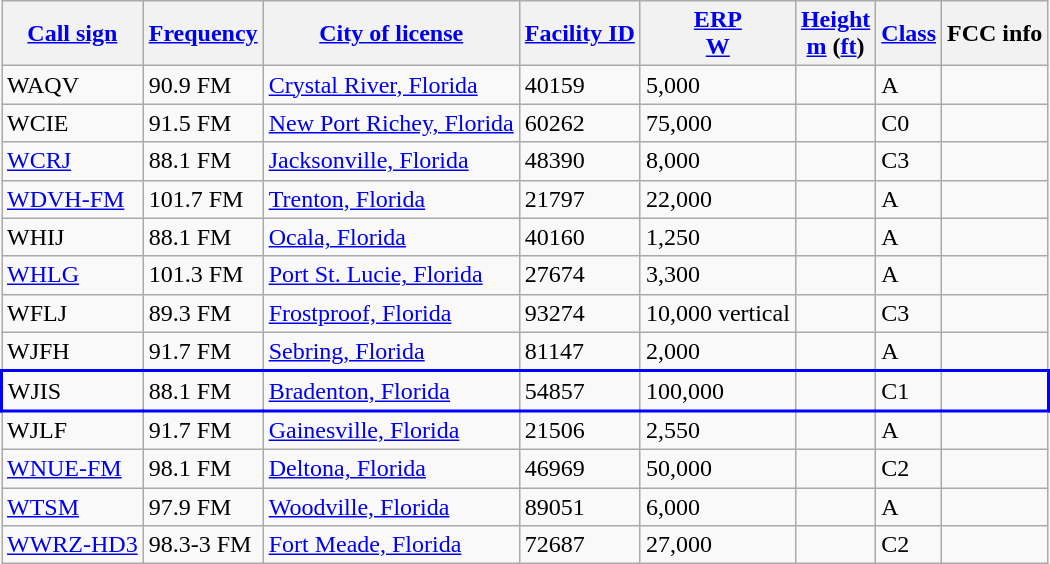<table class="wikitable sortable">
<tr>
<th><a href='#'>Call sign</a></th>
<th data-sort-type="number"><a href='#'>Frequency</a></th>
<th><a href='#'>City of license</a></th>
<th><a href='#'>Facility ID</a></th>
<th data-sort-type="number"><a href='#'>ERP</a><br><a href='#'>W</a></th>
<th data-sort-type="number"><a href='#'>Height</a><br><a href='#'>m</a> (<a href='#'>ft</a>)</th>
<th><a href='#'>Class</a></th>
<th class="unsortable">FCC info</th>
</tr>
<tr>
<td>WAQV</td>
<td>90.9 FM</td>
<td><a href='#'>Crystal River, Florida</a></td>
<td>40159</td>
<td>5,000</td>
<td></td>
<td>A</td>
<td></td>
</tr>
<tr>
<td>WCIE</td>
<td>91.5 FM</td>
<td><a href='#'>New Port Richey, Florida</a></td>
<td>60262</td>
<td>75,000</td>
<td></td>
<td>C0</td>
<td></td>
</tr>
<tr>
<td><a href='#'>WCRJ</a></td>
<td>88.1 FM</td>
<td><a href='#'>Jacksonville, Florida</a></td>
<td>48390</td>
<td>8,000</td>
<td></td>
<td>C3</td>
<td></td>
</tr>
<tr>
<td><a href='#'>WDVH-FM</a></td>
<td>101.7 FM</td>
<td><a href='#'>Trenton, Florida</a></td>
<td>21797</td>
<td>22,000</td>
<td></td>
<td>A</td>
<td></td>
</tr>
<tr>
<td>WHIJ</td>
<td>88.1 FM</td>
<td><a href='#'>Ocala, Florida</a></td>
<td>40160</td>
<td>1,250</td>
<td></td>
<td>A</td>
<td></td>
</tr>
<tr>
<td><a href='#'>WHLG</a></td>
<td>101.3 FM</td>
<td><a href='#'>Port St. Lucie, Florida</a></td>
<td>27674</td>
<td>3,300</td>
<td></td>
<td>A</td>
<td></td>
</tr>
<tr>
<td>WFLJ</td>
<td>89.3 FM</td>
<td><a href='#'>Frostproof, Florida</a></td>
<td>93274</td>
<td>10,000 vertical</td>
<td></td>
<td>C3</td>
<td></td>
</tr>
<tr>
<td>WJFH</td>
<td>91.7 FM</td>
<td><a href='#'>Sebring, Florida</a></td>
<td>81147</td>
<td>2,000</td>
<td></td>
<td>A</td>
<td></td>
</tr>
<tr style="border: 2px solid #00f;">
<td>WJIS</td>
<td>88.1 FM</td>
<td><a href='#'>Bradenton, Florida</a></td>
<td>54857</td>
<td>100,000</td>
<td></td>
<td>C1</td>
<td></td>
</tr>
<tr>
<td>WJLF</td>
<td>91.7 FM</td>
<td><a href='#'>Gainesville, Florida</a></td>
<td>21506</td>
<td>2,550</td>
<td></td>
<td>A</td>
<td></td>
</tr>
<tr>
<td><a href='#'>WNUE-FM</a></td>
<td>98.1 FM</td>
<td><a href='#'>Deltona, Florida</a></td>
<td>46969</td>
<td>50,000</td>
<td></td>
<td>C2</td>
<td></td>
</tr>
<tr>
<td><a href='#'>WTSM</a></td>
<td>97.9 FM</td>
<td><a href='#'>Woodville, Florida</a></td>
<td>89051</td>
<td>6,000</td>
<td></td>
<td>A</td>
<td></td>
</tr>
<tr>
<td><a href='#'>WWRZ-HD3</a></td>
<td>98.3-3 FM</td>
<td><a href='#'>Fort Meade, Florida</a></td>
<td>72687</td>
<td>27,000</td>
<td></td>
<td>C2</td>
<td></td>
</tr>
</table>
